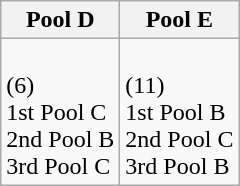<table class="wikitable">
<tr>
<th width=50%>Pool D</th>
<th width=50%>Pool E</th>
</tr>
<tr>
<td><br> (6)<br>
1st Pool C<br>
2nd Pool B<br>
3rd Pool C</td>
<td><br> (11)<br>
1st Pool B<br>
2nd Pool C<br>
3rd Pool B</td>
</tr>
</table>
